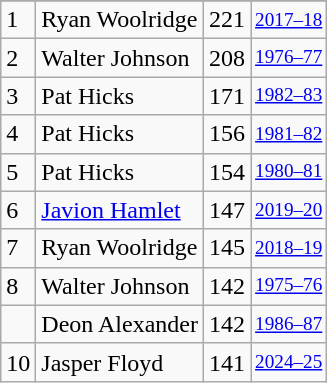<table class="wikitable">
<tr>
</tr>
<tr>
<td>1</td>
<td>Ryan Woolridge</td>
<td>221</td>
<td style="font-size:80%;"><a href='#'>2017–18</a></td>
</tr>
<tr>
<td>2</td>
<td>Walter Johnson</td>
<td>208</td>
<td style="font-size:80%;"><a href='#'>1976–77</a></td>
</tr>
<tr>
<td>3</td>
<td>Pat Hicks</td>
<td>171</td>
<td style="font-size:80%;"><a href='#'>1982–83</a></td>
</tr>
<tr>
<td>4</td>
<td>Pat Hicks</td>
<td>156</td>
<td style="font-size:80%;"><a href='#'>1981–82</a></td>
</tr>
<tr>
<td>5</td>
<td>Pat Hicks</td>
<td>154</td>
<td style="font-size:80%;"><a href='#'>1980–81</a></td>
</tr>
<tr>
<td>6</td>
<td><a href='#'>Javion Hamlet</a></td>
<td>147</td>
<td style="font-size:80%;"><a href='#'>2019–20</a></td>
</tr>
<tr>
<td>7</td>
<td>Ryan Woolridge</td>
<td>145</td>
<td style="font-size:80%;"><a href='#'>2018–19</a></td>
</tr>
<tr>
<td>8</td>
<td>Walter Johnson</td>
<td>142</td>
<td style="font-size:80%;"><a href='#'>1975–76</a></td>
</tr>
<tr>
<td></td>
<td>Deon Alexander</td>
<td>142</td>
<td style="font-size:80%;"><a href='#'>1986–87</a></td>
</tr>
<tr>
<td>10</td>
<td>Jasper Floyd</td>
<td>141</td>
<td style="font-size:80%;"><a href='#'>2024–25</a></td>
</tr>
</table>
